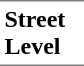<table border=0 cellspacing=0 cellpadding=3>
<tr>
<td style="border-bottom:solid 1px gray;border-top:solid 1px gray;" width=50 valign=top><strong>Street Level</strong></td>
</tr>
</table>
